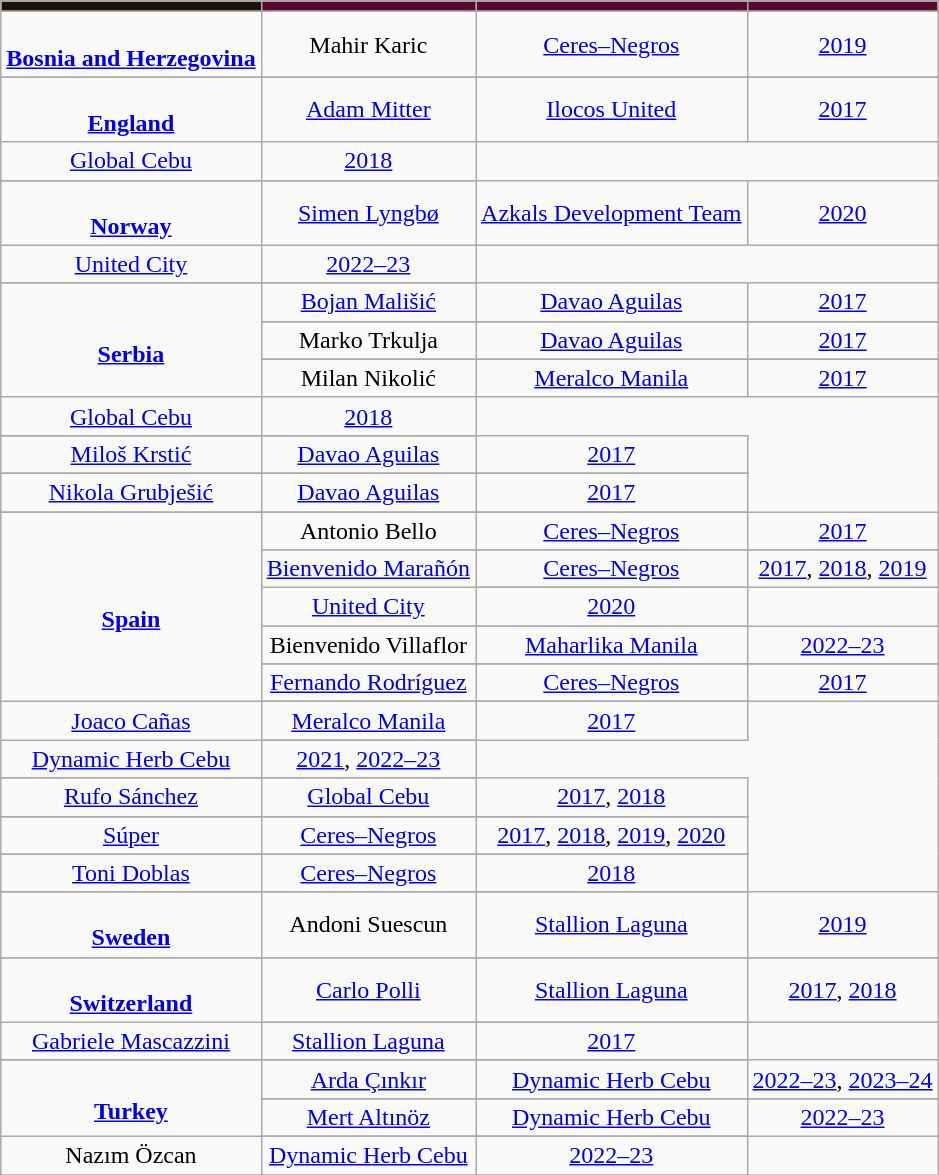<table class="wikitable sortable">
<tr align=center bgcolor=#DDDDDD style="color:black;">
</tr>
<tr>
<th style="background:#1A1110"></th>
<th style="background:#5C0632"></th>
<th style="background:#5C0632"></th>
<th style="background:#5C0632"></th>
</tr>
<tr>
</tr>
<tr align=center>
<td><br><strong><a href='#'>Bosnia and Herzegovina</a></strong></td>
<td>Mahir Karic</td>
<td><a href='#'>Ceres–Negros</a></td>
<td><a href='#'>2019</a></td>
</tr>
<tr>
</tr>
<tr align=center>
<td rowspan="2"><br><strong><a href='#'>England</a></strong></td>
<td rowspan="2"><a href='#'>Adam Mitter</a></td>
<td><a href='#'>Ilocos United</a></td>
<td><a href='#'>2017</a></td>
</tr>
<tr>
</tr>
<tr align=center>
<td><a href='#'>Global Cebu</a></td>
<td><a href='#'>2018</a></td>
</tr>
<tr>
</tr>
<tr align=center>
<td rowspan="2"><br><strong><a href='#'>Norway</a></strong></td>
<td rowspan="2"><a href='#'>Simen Lyngbø</a></td>
<td><a href='#'>Azkals Development Team</a></td>
<td><a href='#'>2020</a></td>
</tr>
<tr>
</tr>
<tr align=center>
<td><a href='#'>United City</a></td>
<td><a href='#'>2022–23</a></td>
</tr>
<tr>
</tr>
<tr align=center>
<td rowspan="6"><br><strong><a href='#'>Serbia</a></strong></td>
<td><a href='#'>Bojan Mališić</a></td>
<td><a href='#'>Davao Aguilas</a></td>
<td><a href='#'>2017</a></td>
</tr>
<tr>
</tr>
<tr align=center>
<td>Marko Trkulja</td>
<td><a href='#'>Davao Aguilas</a></td>
<td><a href='#'>2017</a></td>
</tr>
<tr>
</tr>
<tr align=center>
<td rowspan="2">Milan Nikolić</td>
<td><a href='#'>Meralco Manila</a></td>
<td><a href='#'>2017</a></td>
</tr>
<tr>
</tr>
<tr align=center>
<td><a href='#'>Global Cebu</a></td>
<td><a href='#'>2018</a></td>
</tr>
<tr>
</tr>
<tr align=center>
<td><a href='#'>Miloš Krstić</a></td>
<td><a href='#'>Davao Aguilas</a></td>
<td><a href='#'>2017</a></td>
</tr>
<tr>
</tr>
<tr align=center>
<td><a href='#'>Nikola Grubješić</a></td>
<td><a href='#'>Davao Aguilas</a></td>
<td><a href='#'>2017</a></td>
</tr>
<tr>
</tr>
<tr align=center>
<td rowspan="10"><br><strong><a href='#'>Spain</a></strong></td>
<td>Antonio Bello</td>
<td><a href='#'>Ceres–Negros</a></td>
<td><a href='#'>2017</a></td>
</tr>
<tr>
</tr>
<tr align=center>
<td rowspan="2"><a href='#'>Bienvenido Marañón</a></td>
<td><a href='#'>Ceres–Negros</a></td>
<td><a href='#'>2017</a>, <a href='#'>2018</a>, <a href='#'>2019</a></td>
</tr>
<tr>
</tr>
<tr align=center>
<td><a href='#'>United City</a></td>
<td><a href='#'>2020</a></td>
</tr>
<tr>
</tr>
<tr align=center>
<td>Bienvenido Villaflor</td>
<td><a href='#'>Maharlika Manila</a></td>
<td><a href='#'>2022–23</a></td>
</tr>
<tr>
</tr>
<tr align=center>
<td><a href='#'>Fernando Rodríguez</a></td>
<td><a href='#'>Ceres–Negros</a></td>
<td><a href='#'>2017</a></td>
</tr>
<tr>
</tr>
<tr align=center>
<td rowspan="2"><a href='#'>Joaco Cañas</a></td>
<td><a href='#'>Meralco Manila</a></td>
<td><a href='#'>2017</a></td>
</tr>
<tr>
</tr>
<tr align=center>
<td><a href='#'>Dynamic Herb Cebu</a></td>
<td><a href='#'>2021</a>, <a href='#'>2022–23</a></td>
</tr>
<tr>
</tr>
<tr align=center>
<td><a href='#'>Rufo Sánchez</a></td>
<td><a href='#'>Global Cebu</a></td>
<td><a href='#'>2017</a>, <a href='#'>2018</a></td>
</tr>
<tr>
</tr>
<tr align=center>
<td><a href='#'>Súper</a></td>
<td><a href='#'>Ceres–Negros</a></td>
<td><a href='#'>2017</a>, <a href='#'>2018</a>, <a href='#'>2019</a>, <a href='#'>2020</a></td>
</tr>
<tr>
</tr>
<tr align=center>
<td><a href='#'>Toni Doblas</a></td>
<td><a href='#'>Ceres–Negros</a></td>
<td><a href='#'>2018</a></td>
</tr>
<tr>
</tr>
<tr align=center>
<td><br><strong><a href='#'>Sweden</a></strong></td>
<td>Andoni Suescun</td>
<td><a href='#'>Stallion Laguna</a></td>
<td><a href='#'>2019</a></td>
</tr>
<tr>
</tr>
<tr align=center>
<td rowspan="2"><br><strong><a href='#'>Switzerland</a></strong></td>
<td><a href='#'>Carlo Polli</a></td>
<td><a href='#'>Stallion Laguna</a></td>
<td><a href='#'>2017</a>, <a href='#'>2018</a></td>
</tr>
<tr>
</tr>
<tr align=center>
<td><a href='#'>Gabriele Mascazzini</a></td>
<td><a href='#'>Stallion Laguna</a></td>
<td><a href='#'>2017</a></td>
</tr>
<tr>
</tr>
<tr align=center>
<td rowspan="4"><br><strong><a href='#'>Turkey</a></strong></td>
<td><a href='#'>Arda Çınkır</a></td>
<td><a href='#'>Dynamic Herb Cebu</a></td>
<td><a href='#'>2022–23</a>, <a href='#'>2023–24</a></td>
</tr>
<tr>
</tr>
<tr align=center>
<td><a href='#'>Mert Altınöz</a></td>
<td><a href='#'>Dynamic Herb Cebu</a></td>
<td><a href='#'>2022–23</a></td>
</tr>
<tr>
</tr>
<tr align=center>
<td>Nazım Özcan</td>
<td><a href='#'>Dynamic Herb Cebu</a></td>
<td><a href='#'>2022–23</a></td>
</tr>
<tr>
</tr>
</table>
